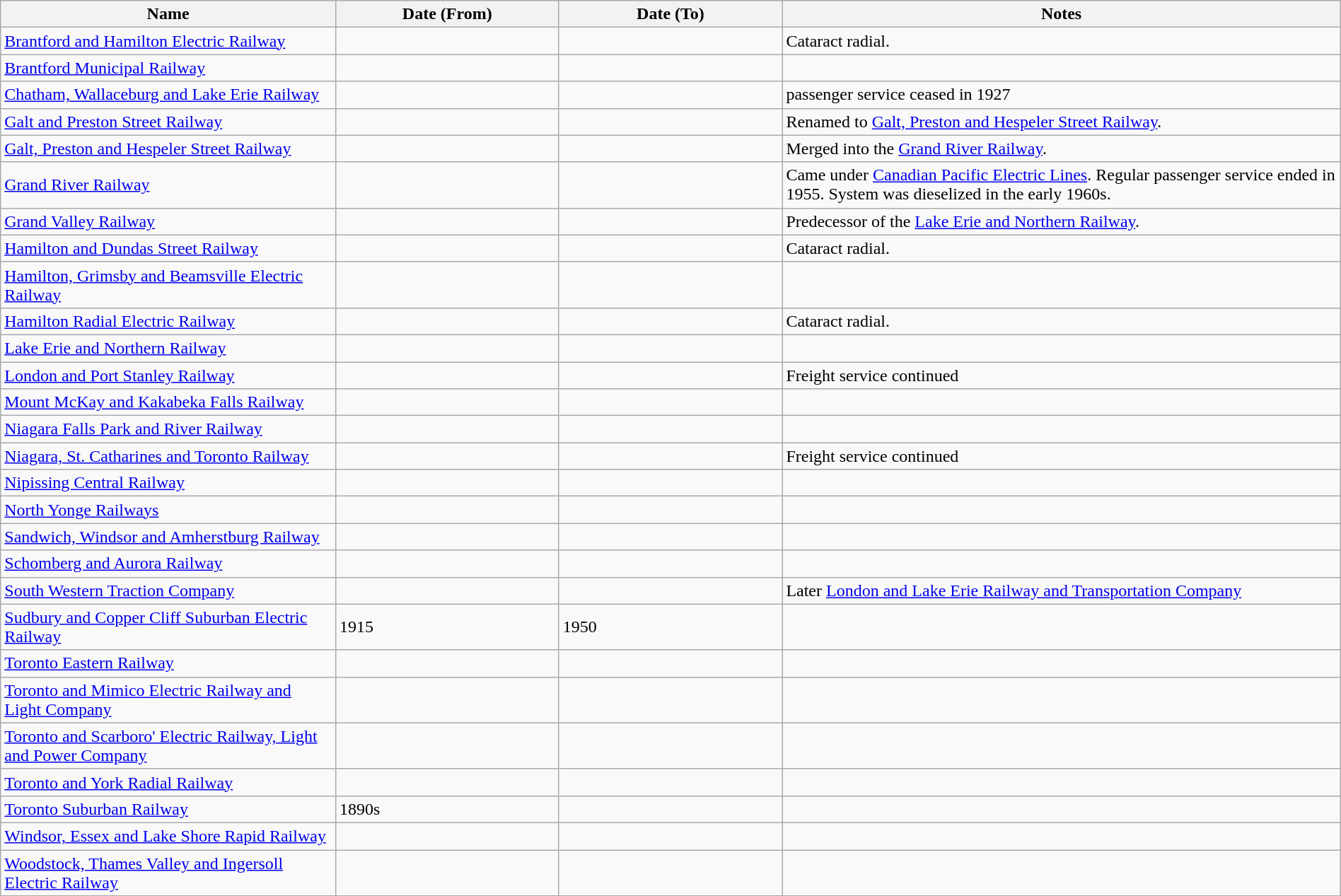<table class="wikitable sortable" width=100%>
<tr>
<th width=15%>Name</th>
<th width=10%>Date (From)</th>
<th width=10%>Date (To)</th>
<th class="unsortable" width=25%>Notes</th>
</tr>
<tr>
<td><a href='#'>Brantford and Hamilton Electric Railway</a></td>
<td></td>
<td></td>
<td>Cataract radial.</td>
</tr>
<tr>
<td><a href='#'>Brantford Municipal Railway</a></td>
<td></td>
<td></td>
<td></td>
</tr>
<tr>
<td><a href='#'>Chatham, Wallaceburg and Lake Erie Railway</a></td>
<td></td>
<td></td>
<td>passenger service ceased in 1927</td>
</tr>
<tr>
<td><a href='#'>Galt and Preston Street Railway</a></td>
<td></td>
<td></td>
<td>Renamed to <a href='#'>Galt, Preston and Hespeler Street Railway</a>.</td>
</tr>
<tr>
<td><a href='#'>Galt, Preston and Hespeler Street Railway</a></td>
<td></td>
<td></td>
<td>Merged into the <a href='#'>Grand River Railway</a>.</td>
</tr>
<tr>
<td><a href='#'>Grand River Railway</a></td>
<td></td>
<td></td>
<td>Came under <a href='#'>Canadian Pacific Electric Lines</a>. Regular passenger service ended in 1955. System was dieselized in the early 1960s.</td>
</tr>
<tr>
<td><a href='#'>Grand Valley Railway</a></td>
<td></td>
<td></td>
<td>Predecessor of the <a href='#'>Lake Erie and Northern Railway</a>.</td>
</tr>
<tr>
<td><a href='#'>Hamilton and Dundas Street Railway</a></td>
<td></td>
<td></td>
<td>Cataract radial.</td>
</tr>
<tr>
<td><a href='#'>Hamilton, Grimsby and Beamsville Electric Railway</a></td>
<td></td>
<td></td>
<td></td>
</tr>
<tr>
<td><a href='#'>Hamilton Radial Electric Railway</a></td>
<td></td>
<td></td>
<td>Cataract radial.</td>
</tr>
<tr>
<td><a href='#'>Lake Erie and Northern Railway</a></td>
<td></td>
<td></td>
<td></td>
</tr>
<tr>
<td><a href='#'>London and Port Stanley Railway</a></td>
<td></td>
<td></td>
<td>Freight service continued</td>
</tr>
<tr>
<td><a href='#'>Mount McKay and Kakabeka Falls Railway</a></td>
<td></td>
<td></td>
<td></td>
</tr>
<tr>
<td><a href='#'>Niagara Falls Park and River Railway</a></td>
<td></td>
<td></td>
<td></td>
</tr>
<tr>
<td><a href='#'>Niagara, St. Catharines and Toronto Railway</a></td>
<td></td>
<td></td>
<td>Freight service continued</td>
</tr>
<tr>
<td><a href='#'>Nipissing Central Railway</a></td>
<td></td>
<td></td>
<td></td>
</tr>
<tr>
<td><a href='#'>North Yonge Railways</a></td>
<td></td>
<td></td>
<td></td>
</tr>
<tr>
<td><a href='#'>Sandwich, Windsor and Amherstburg Railway</a></td>
<td></td>
<td></td>
<td></td>
</tr>
<tr>
<td><a href='#'>Schomberg and Aurora Railway</a></td>
<td></td>
<td></td>
<td></td>
</tr>
<tr>
<td><a href='#'>South Western Traction Company</a></td>
<td></td>
<td></td>
<td>Later <a href='#'>London and Lake Erie Railway and Transportation Company</a></td>
</tr>
<tr>
<td><a href='#'>Sudbury and Copper Cliff Suburban Electric Railway</a></td>
<td>1915</td>
<td>1950</td>
<td></td>
</tr>
<tr>
<td><a href='#'>Toronto Eastern Railway</a></td>
<td></td>
<td></td>
<td></td>
</tr>
<tr>
<td><a href='#'>Toronto and Mimico Electric Railway and Light Company</a></td>
<td></td>
<td></td>
<td></td>
</tr>
<tr>
<td><a href='#'>Toronto and Scarboro' Electric Railway, Light and Power Company</a></td>
<td></td>
<td></td>
<td></td>
</tr>
<tr>
<td><a href='#'>Toronto and York Radial Railway</a></td>
<td></td>
<td></td>
<td></td>
</tr>
<tr>
<td><a href='#'>Toronto Suburban Railway</a></td>
<td>1890s</td>
<td></td>
<td></td>
</tr>
<tr>
<td><a href='#'>Windsor, Essex and Lake Shore Rapid Railway</a></td>
<td></td>
<td></td>
<td></td>
</tr>
<tr>
<td><a href='#'>Woodstock, Thames Valley and Ingersoll Electric Railway</a></td>
<td></td>
<td></td>
<td></td>
</tr>
<tr>
</tr>
</table>
